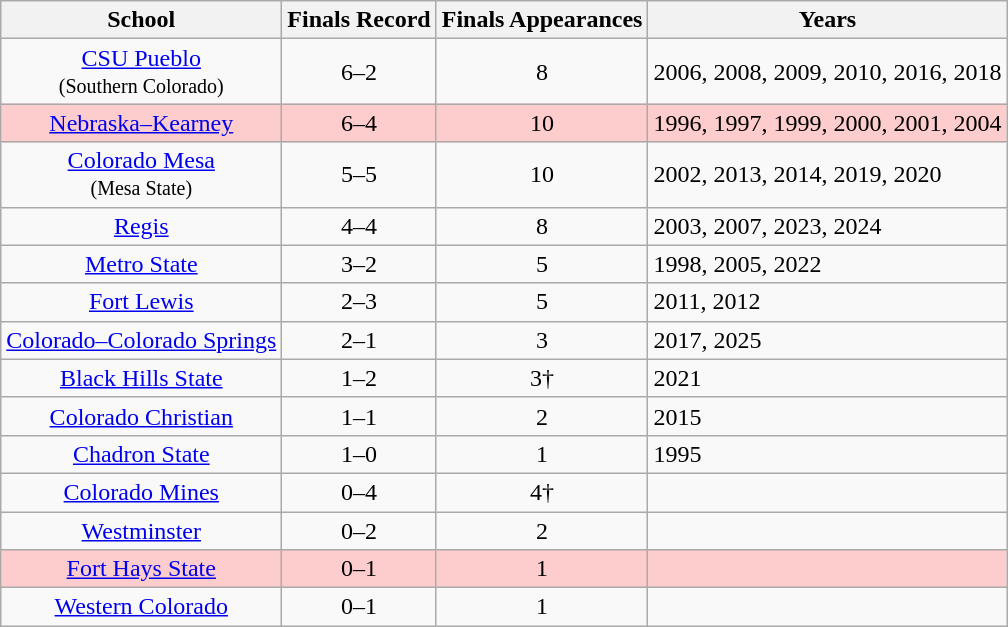<table class="wikitable sortable" style="text-align:center;">
<tr>
<th>School</th>
<th>Finals Record</th>
<th>Finals Appearances</th>
<th class=unsortable>Years</th>
</tr>
<tr>
<td><a href='#'>CSU Pueblo</a><br><small>(Southern Colorado)</small></td>
<td>6–2</td>
<td>8</td>
<td align=left>2006, 2008, 2009, 2010, 2016, 2018</td>
</tr>
<tr bgcolor=#fdcccc>
<td><a href='#'>Nebraska–Kearney</a></td>
<td>6–4</td>
<td>10</td>
<td align=left>1996, 1997, 1999, 2000, 2001, 2004</td>
</tr>
<tr>
<td><a href='#'>Colorado Mesa</a><br><small>(Mesa State)</small></td>
<td>5–5</td>
<td>10</td>
<td align=left>2002, 2013, 2014, 2019, 2020</td>
</tr>
<tr>
<td><a href='#'>Regis</a></td>
<td>4–4</td>
<td>8</td>
<td align=left>2003, 2007, 2023, 2024</td>
</tr>
<tr>
<td><a href='#'>Metro State</a></td>
<td>3–2</td>
<td>5</td>
<td align=left>1998, 2005, 2022</td>
</tr>
<tr>
<td><a href='#'>Fort Lewis</a></td>
<td>2–3</td>
<td>5</td>
<td align=left>2011, 2012</td>
</tr>
<tr>
<td><a href='#'>Colorado–Colorado Springs</a></td>
<td>2–1</td>
<td>3</td>
<td align=left>2017, 2025</td>
</tr>
<tr>
<td><a href='#'>Black Hills State</a></td>
<td>1–2</td>
<td>3†</td>
<td align=left>2021</td>
</tr>
<tr>
<td><a href='#'>Colorado Christian</a></td>
<td>1–1</td>
<td>2</td>
<td align=left>2015</td>
</tr>
<tr>
<td><a href='#'>Chadron State</a></td>
<td>1–0</td>
<td>1</td>
<td align=left>1995</td>
</tr>
<tr>
<td><a href='#'>Colorado Mines</a></td>
<td>0–4</td>
<td>4†</td>
<td align=left></td>
</tr>
<tr>
<td><a href='#'>Westminster</a></td>
<td>0–2</td>
<td>2</td>
<td align=left></td>
</tr>
<tr bgcolor=#fdcccc>
<td><a href='#'>Fort Hays State</a></td>
<td>0–1</td>
<td>1</td>
<td align=left></td>
</tr>
<tr>
<td><a href='#'>Western Colorado</a><br></td>
<td>0–1</td>
<td>1</td>
<td align=left></td>
</tr>
</table>
